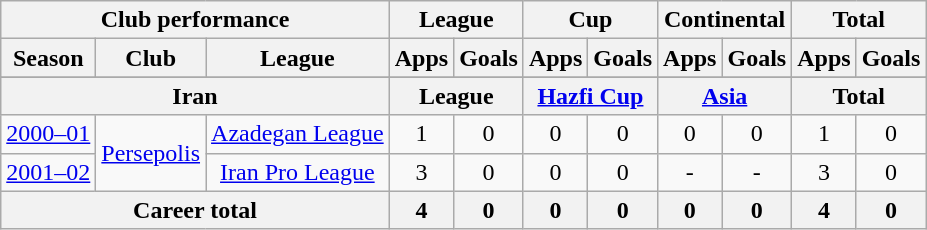<table class="wikitable" style="text-align:center">
<tr>
<th colspan=3>Club performance</th>
<th colspan=2>League</th>
<th colspan=2>Cup</th>
<th colspan=2>Continental</th>
<th colspan=2>Total</th>
</tr>
<tr>
<th>Season</th>
<th>Club</th>
<th>League</th>
<th>Apps</th>
<th>Goals</th>
<th>Apps</th>
<th>Goals</th>
<th>Apps</th>
<th>Goals</th>
<th>Apps</th>
<th>Goals</th>
</tr>
<tr>
</tr>
<tr>
<th colspan=3>Iran</th>
<th colspan=2>League</th>
<th colspan=2><a href='#'>Hazfi Cup</a></th>
<th colspan=2><a href='#'>Asia</a></th>
<th colspan=2>Total</th>
</tr>
<tr>
<td><a href='#'>2000–01</a></td>
<td rowspan="2"><a href='#'>Persepolis</a></td>
<td><a href='#'>Azadegan League</a></td>
<td>1</td>
<td>0</td>
<td>0</td>
<td>0</td>
<td>0</td>
<td>0</td>
<td>1</td>
<td>0</td>
</tr>
<tr>
<td><a href='#'>2001–02</a></td>
<td><a href='#'>Iran Pro League</a></td>
<td>3</td>
<td>0</td>
<td>0</td>
<td>0</td>
<td>-</td>
<td>-</td>
<td>3</td>
<td>0</td>
</tr>
<tr>
<th colspan=3>Career total</th>
<th>4</th>
<th>0</th>
<th>0</th>
<th>0</th>
<th>0</th>
<th>0</th>
<th>4</th>
<th>0</th>
</tr>
</table>
